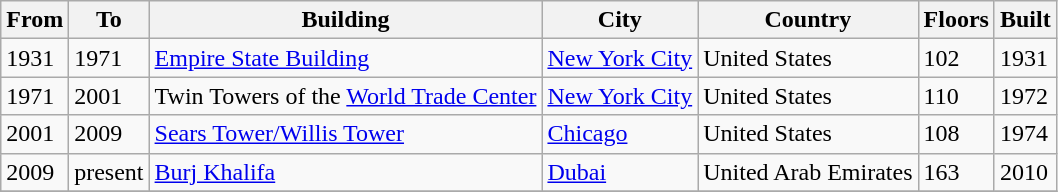<table class="wikitable sortable">
<tr>
<th>From</th>
<th>To</th>
<th>Building</th>
<th>City</th>
<th>Country</th>
<th>Floors</th>
<th>Built</th>
</tr>
<tr>
<td>1931</td>
<td>1971</td>
<td><a href='#'>Empire State Building</a></td>
<td><a href='#'>New York City</a></td>
<td>United States</td>
<td>102</td>
<td>1931</td>
</tr>
<tr>
<td>1971</td>
<td>2001</td>
<td>Twin Towers of the <a href='#'>World Trade Center</a></td>
<td><a href='#'>New York City</a></td>
<td>United States</td>
<td>110</td>
<td>1972</td>
</tr>
<tr>
<td>2001</td>
<td>2009</td>
<td><a href='#'>Sears Tower/Willis Tower</a></td>
<td><a href='#'>Chicago</a></td>
<td>United States</td>
<td>108</td>
<td>1974</td>
</tr>
<tr>
<td>2009</td>
<td>present</td>
<td><a href='#'>Burj Khalifa</a></td>
<td><a href='#'>Dubai</a></td>
<td>United Arab Emirates</td>
<td>163</td>
<td>2010</td>
</tr>
<tr>
</tr>
</table>
